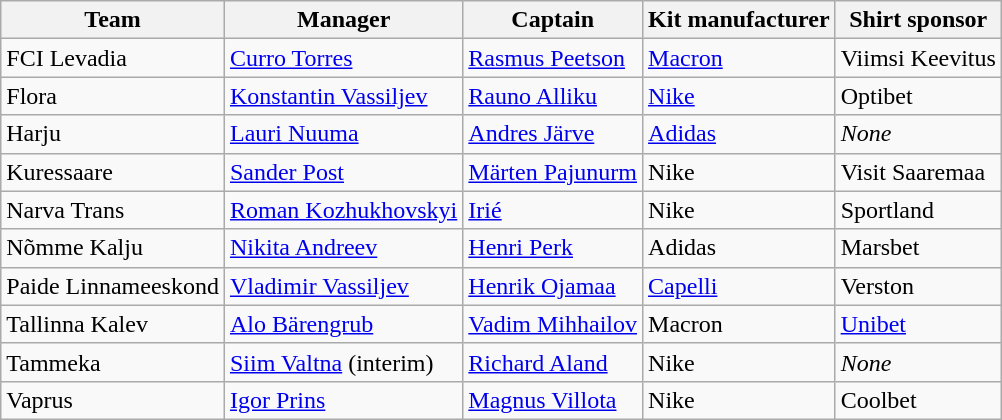<table class="wikitable sortable">
<tr>
<th>Team</th>
<th>Manager</th>
<th>Captain</th>
<th>Kit manufacturer</th>
<th>Shirt sponsor</th>
</tr>
<tr>
<td>FCI Levadia</td>
<td> <a href='#'>Curro Torres</a></td>
<td> <a href='#'>Rasmus Peetson</a></td>
<td><a href='#'>Macron</a></td>
<td>Viimsi Keevitus</td>
</tr>
<tr>
<td>Flora</td>
<td> <a href='#'>Konstantin Vassiljev</a></td>
<td> <a href='#'>Rauno Alliku</a></td>
<td><a href='#'>Nike</a></td>
<td>Optibet</td>
</tr>
<tr>
<td>Harju</td>
<td> <a href='#'>Lauri Nuuma</a></td>
<td> <a href='#'>Andres Järve</a></td>
<td><a href='#'>Adidas</a></td>
<td><em>None</em></td>
</tr>
<tr>
<td>Kuressaare</td>
<td> <a href='#'>Sander Post</a></td>
<td> <a href='#'>Märten Pajunurm</a></td>
<td>Nike</td>
<td>Visit Saaremaa</td>
</tr>
<tr>
<td>Narva Trans</td>
<td> <a href='#'>Roman Kozhukhovskyi</a></td>
<td> <a href='#'>Irié</a></td>
<td>Nike</td>
<td>Sportland</td>
</tr>
<tr>
<td>Nõmme Kalju</td>
<td> <a href='#'>Nikita Andreev</a></td>
<td> <a href='#'>Henri Perk</a></td>
<td>Adidas</td>
<td>Marsbet</td>
</tr>
<tr>
<td>Paide Linnameeskond</td>
<td> <a href='#'>Vladimir Vassiljev</a></td>
<td> <a href='#'>Henrik Ojamaa</a></td>
<td><a href='#'>Capelli</a></td>
<td>Verston</td>
</tr>
<tr>
<td>Tallinna Kalev</td>
<td> <a href='#'>Alo Bärengrub</a></td>
<td> <a href='#'>Vadim Mihhailov</a></td>
<td>Macron</td>
<td><a href='#'>Unibet</a></td>
</tr>
<tr>
<td>Tammeka</td>
<td> <a href='#'>Siim Valtna</a> (interim)</td>
<td> <a href='#'>Richard Aland</a></td>
<td>Nike</td>
<td><em>None</em></td>
</tr>
<tr>
<td>Vaprus</td>
<td> <a href='#'>Igor Prins</a></td>
<td> <a href='#'>Magnus Villota</a></td>
<td>Nike</td>
<td>Coolbet</td>
</tr>
</table>
